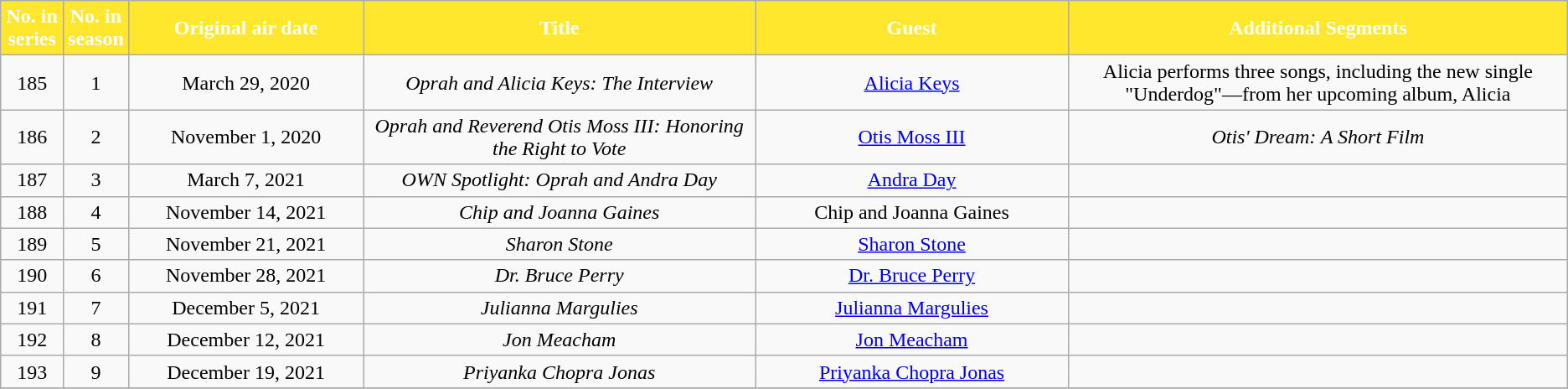<table class="wikitable plainrowheaders" style="text-align:center;">
<tr>
<th scope="col" style="background-color: #fee72c; color: #FFFFFF;" width=4%>No. in<br>series</th>
<th scope="col" style="background-color: #fee72c; color: #FFFFFF;" width=4%>No. in<br>season</th>
<th scope="col" style="background-color: #fee72c; color: #FFFFFF;" width=15%>Original air date</th>
<th scope="col" style="background-color: #fee72c; color: #FFFFFF;" width=25%>Title</th>
<th scope="col" style="background-color: #fee72c; color: #FFFFFF;" width=20%>Guest</th>
<th scope="col" style="background-color: #fee72c; color: #FFFFFF;">Additional Segments</th>
</tr>
<tr>
<td>185</td>
<td>1</td>
<td>March 29, 2020</td>
<td><em>Oprah and Alicia Keys: The Interview</em></td>
<td><a href='#'>Alicia Keys</a></td>
<td>Alicia performs three songs, including the new single "Underdog"—from her upcoming album, Alicia</td>
</tr>
<tr>
<td>186</td>
<td>2</td>
<td>November 1, 2020</td>
<td><em>Oprah and Reverend Otis Moss III: Honoring the Right to Vote</em></td>
<td><a href='#'>Otis Moss III</a></td>
<td><em>Otis' Dream: A Short Film</em></td>
</tr>
<tr>
<td>187</td>
<td>3</td>
<td>March 7, 2021</td>
<td><em>OWN Spotlight: Oprah and Andra Day</em></td>
<td><a href='#'>Andra Day</a></td>
<td></td>
</tr>
<tr>
<td>188</td>
<td>4</td>
<td>November 14, 2021</td>
<td><em>Chip and Joanna Gaines</em></td>
<td>Chip and Joanna Gaines</td>
<td></td>
</tr>
<tr>
<td>189</td>
<td>5</td>
<td>November 21, 2021</td>
<td><em>Sharon Stone</em></td>
<td><a href='#'>Sharon Stone</a></td>
<td></td>
</tr>
<tr>
<td>190</td>
<td>6</td>
<td>November 28, 2021</td>
<td><em>Dr. Bruce Perry</em></td>
<td><a href='#'>Dr. Bruce Perry</a></td>
<td></td>
</tr>
<tr>
<td>191</td>
<td>7</td>
<td>December 5, 2021</td>
<td><em>Julianna Margulies</em></td>
<td><a href='#'>Julianna Margulies</a></td>
<td></td>
</tr>
<tr>
<td>192</td>
<td>8</td>
<td>December 12, 2021</td>
<td><em>Jon Meacham</em></td>
<td><a href='#'>Jon Meacham</a></td>
<td></td>
</tr>
<tr>
<td>193</td>
<td>9</td>
<td>December 19, 2021</td>
<td><em>Priyanka Chopra Jonas</em></td>
<td><a href='#'>Priyanka Chopra Jonas</a></td>
<td></td>
</tr>
<tr>
</tr>
</table>
